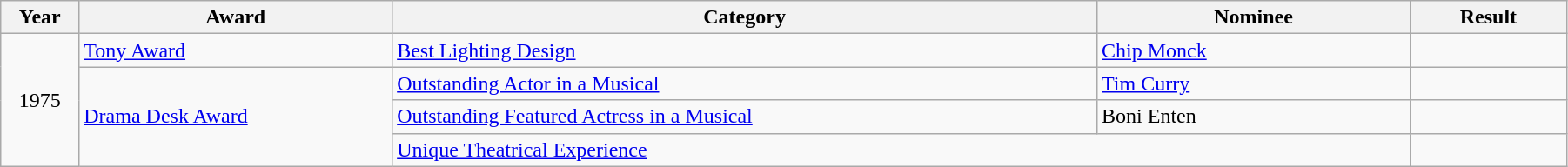<table class="wikitable" width="95%">
<tr>
<th width="5%">Year</th>
<th width="20%">Award</th>
<th width="45%">Category</th>
<th width="20%">Nominee</th>
<th width="10%">Result</th>
</tr>
<tr>
<td rowspan="4" align="center">1975</td>
<td><a href='#'>Tony Award</a></td>
<td><a href='#'>Best Lighting Design</a></td>
<td><a href='#'>Chip Monck</a></td>
<td></td>
</tr>
<tr>
<td rowspan="3"><a href='#'>Drama Desk Award</a></td>
<td><a href='#'>Outstanding Actor in a Musical</a></td>
<td><a href='#'>Tim Curry</a></td>
<td></td>
</tr>
<tr>
<td><a href='#'>Outstanding Featured Actress in a Musical</a></td>
<td>Boni Enten</td>
<td></td>
</tr>
<tr>
<td colspan="2"><a href='#'>Unique Theatrical Experience</a></td>
<td></td>
</tr>
</table>
